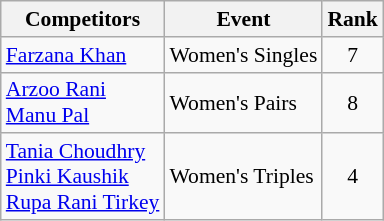<table class="wikitable" style="font-size:90%">
<tr>
<th>Competitors</th>
<th>Event</th>
<th>Rank</th>
</tr>
<tr>
<td><a href='#'>Farzana Khan</a></td>
<td>Women's Singles</td>
<td align=center>7</td>
</tr>
<tr>
<td><a href='#'>Arzoo Rani</a><br><a href='#'>Manu Pal</a></td>
<td>Women's Pairs</td>
<td align=center>8</td>
</tr>
<tr>
<td><a href='#'>Tania Choudhry</a><br><a href='#'>Pinki Kaushik</a><br><a href='#'>Rupa Rani Tirkey</a></td>
<td>Women's Triples</td>
<td style="text-align:center;">4</td>
</tr>
</table>
